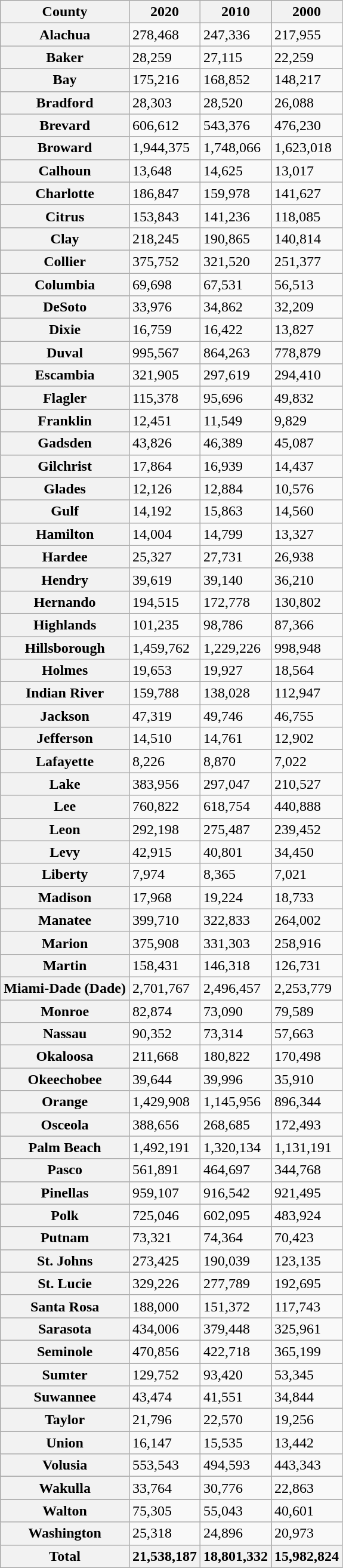<table class="wikitable sortable mw-collapsible mw-collapsed">
<tr>
<th>County</th>
<th>2020</th>
<th>2010</th>
<th>2000</th>
</tr>
<tr>
<th>Alachua</th>
<td>278,468</td>
<td>247,336</td>
<td>217,955</td>
</tr>
<tr>
<th>Baker</th>
<td>28,259</td>
<td>27,115</td>
<td>22,259</td>
</tr>
<tr>
<th>Bay</th>
<td>175,216</td>
<td>168,852</td>
<td>148,217</td>
</tr>
<tr>
<th>Bradford</th>
<td>28,303</td>
<td>28,520</td>
<td>26,088</td>
</tr>
<tr>
<th>Brevard</th>
<td>606,612</td>
<td>543,376</td>
<td>476,230</td>
</tr>
<tr>
<th>Broward</th>
<td>1,944,375</td>
<td>1,748,066</td>
<td>1,623,018</td>
</tr>
<tr>
<th>Calhoun</th>
<td>13,648</td>
<td>14,625</td>
<td>13,017</td>
</tr>
<tr>
<th>Charlotte</th>
<td>186,847</td>
<td>159,978</td>
<td>141,627</td>
</tr>
<tr>
<th>Citrus</th>
<td>153,843</td>
<td>141,236</td>
<td>118,085</td>
</tr>
<tr>
<th>Clay</th>
<td>218,245</td>
<td>190,865</td>
<td>140,814</td>
</tr>
<tr>
<th>Collier</th>
<td>375,752</td>
<td>321,520</td>
<td>251,377</td>
</tr>
<tr>
<th>Columbia</th>
<td>69,698</td>
<td>67,531</td>
<td>56,513</td>
</tr>
<tr>
<th>DeSoto</th>
<td>33,976</td>
<td>34,862</td>
<td>32,209</td>
</tr>
<tr>
<th>Dixie</th>
<td>16,759</td>
<td>16,422</td>
<td>13,827</td>
</tr>
<tr>
<th>Duval</th>
<td>995,567</td>
<td>864,263</td>
<td>778,879</td>
</tr>
<tr>
<th>Escambia</th>
<td>321,905</td>
<td>297,619</td>
<td>294,410</td>
</tr>
<tr>
<th>Flagler</th>
<td>115,378</td>
<td>95,696</td>
<td>49,832</td>
</tr>
<tr>
<th>Franklin</th>
<td>12,451</td>
<td>11,549</td>
<td>9,829</td>
</tr>
<tr>
<th>Gadsden</th>
<td>43,826</td>
<td>46,389</td>
<td>45,087</td>
</tr>
<tr>
<th>Gilchrist</th>
<td>17,864</td>
<td>16,939</td>
<td>14,437</td>
</tr>
<tr>
<th>Glades</th>
<td>12,126</td>
<td>12,884</td>
<td>10,576</td>
</tr>
<tr>
<th>Gulf</th>
<td>14,192</td>
<td>15,863</td>
<td>14,560</td>
</tr>
<tr>
<th>Hamilton</th>
<td>14,004</td>
<td>14,799</td>
<td>13,327</td>
</tr>
<tr>
<th>Hardee</th>
<td>25,327</td>
<td>27,731</td>
<td>26,938</td>
</tr>
<tr>
<th>Hendry</th>
<td>39,619</td>
<td>39,140</td>
<td>36,210</td>
</tr>
<tr>
<th>Hernando</th>
<td>194,515</td>
<td>172,778</td>
<td>130,802</td>
</tr>
<tr>
<th>Highlands</th>
<td>101,235</td>
<td>98,786</td>
<td>87,366</td>
</tr>
<tr>
<th>Hillsborough</th>
<td>1,459,762</td>
<td>1,229,226</td>
<td>998,948</td>
</tr>
<tr>
<th>Holmes</th>
<td>19,653</td>
<td>19,927</td>
<td>18,564</td>
</tr>
<tr>
<th>Indian River</th>
<td>159,788</td>
<td>138,028</td>
<td>112,947</td>
</tr>
<tr>
<th>Jackson</th>
<td>47,319</td>
<td>49,746</td>
<td>46,755</td>
</tr>
<tr>
<th>Jefferson</th>
<td>14,510</td>
<td>14,761</td>
<td>12,902</td>
</tr>
<tr>
<th>Lafayette</th>
<td>8,226</td>
<td>8,870</td>
<td>7,022</td>
</tr>
<tr>
<th>Lake</th>
<td>383,956</td>
<td>297,047</td>
<td>210,527</td>
</tr>
<tr>
<th>Lee</th>
<td>760,822</td>
<td>618,754</td>
<td>440,888</td>
</tr>
<tr>
<th>Leon</th>
<td>292,198</td>
<td>275,487</td>
<td>239,452</td>
</tr>
<tr>
<th>Levy</th>
<td>42,915</td>
<td>40,801</td>
<td>34,450</td>
</tr>
<tr>
<th>Liberty</th>
<td>7,974</td>
<td>8,365</td>
<td>7,021</td>
</tr>
<tr>
<th>Madison</th>
<td>17,968</td>
<td>19,224</td>
<td>18,733</td>
</tr>
<tr>
<th>Manatee</th>
<td>399,710</td>
<td>322,833</td>
<td>264,002</td>
</tr>
<tr>
<th>Marion</th>
<td>375,908</td>
<td>331,303</td>
<td>258,916</td>
</tr>
<tr>
<th>Martin</th>
<td>158,431</td>
<td>146,318</td>
<td>126,731</td>
</tr>
<tr>
<th>Miami-Dade (Dade)</th>
<td>2,701,767</td>
<td>2,496,457</td>
<td>2,253,779</td>
</tr>
<tr>
<th>Monroe</th>
<td>82,874</td>
<td>73,090</td>
<td>79,589</td>
</tr>
<tr>
<th>Nassau</th>
<td>90,352</td>
<td>73,314</td>
<td>57,663</td>
</tr>
<tr>
<th>Okaloosa</th>
<td>211,668</td>
<td>180,822</td>
<td>170,498</td>
</tr>
<tr>
<th>Okeechobee</th>
<td>39,644</td>
<td>39,996</td>
<td>35,910</td>
</tr>
<tr>
<th>Orange</th>
<td>1,429,908</td>
<td>1,145,956</td>
<td>896,344</td>
</tr>
<tr>
<th>Osceola</th>
<td>388,656</td>
<td>268,685</td>
<td>172,493</td>
</tr>
<tr>
<th>Palm Beach</th>
<td>1,492,191</td>
<td>1,320,134</td>
<td>1,131,191</td>
</tr>
<tr>
<th>Pasco</th>
<td>561,891</td>
<td>464,697</td>
<td>344,768</td>
</tr>
<tr>
<th>Pinellas</th>
<td>959,107</td>
<td>916,542</td>
<td>921,495</td>
</tr>
<tr>
<th>Polk</th>
<td>725,046</td>
<td>602,095</td>
<td>483,924</td>
</tr>
<tr>
<th>Putnam</th>
<td>73,321</td>
<td>74,364</td>
<td>70,423</td>
</tr>
<tr>
<th>St. Johns</th>
<td>273,425</td>
<td>190,039</td>
<td>123,135</td>
</tr>
<tr>
<th>St. Lucie</th>
<td>329,226</td>
<td>277,789</td>
<td>192,695</td>
</tr>
<tr>
<th>Santa Rosa</th>
<td>188,000</td>
<td>151,372</td>
<td>117,743</td>
</tr>
<tr>
<th>Sarasota</th>
<td>434,006</td>
<td>379,448</td>
<td>325,961</td>
</tr>
<tr>
<th>Seminole</th>
<td>470,856</td>
<td>422,718</td>
<td>365,199</td>
</tr>
<tr>
<th>Sumter</th>
<td>129,752</td>
<td>93,420</td>
<td>53,345</td>
</tr>
<tr>
<th>Suwannee</th>
<td>43,474</td>
<td>41,551</td>
<td>34,844</td>
</tr>
<tr>
<th>Taylor</th>
<td>21,796</td>
<td>22,570</td>
<td>19,256</td>
</tr>
<tr>
<th>Union</th>
<td>16,147</td>
<td>15,535</td>
<td>13,442</td>
</tr>
<tr>
<th>Volusia</th>
<td>553,543</td>
<td>494,593</td>
<td>443,343</td>
</tr>
<tr>
<th>Wakulla</th>
<td>33,764</td>
<td>30,776</td>
<td>22,863</td>
</tr>
<tr>
<th>Walton</th>
<td>75,305</td>
<td>55,043</td>
<td>40,601</td>
</tr>
<tr>
<th>Washington</th>
<td>25,318</td>
<td>24,896</td>
<td>20,973</td>
</tr>
<tr>
<th>Total</th>
<th>21,538,187</th>
<th>18,801,332</th>
<th>15,982,824</th>
</tr>
</table>
